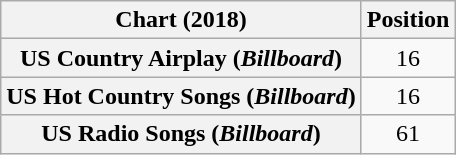<table class="wikitable sortable plainrowheaders" style="text-align:center">
<tr>
<th scope="col">Chart (2018)</th>
<th scope="col">Position</th>
</tr>
<tr>
<th scope="row">US Country Airplay (<em>Billboard</em>)</th>
<td>16</td>
</tr>
<tr>
<th scope="row">US Hot Country Songs (<em>Billboard</em>)</th>
<td>16</td>
</tr>
<tr>
<th scope="row">US Radio Songs (<em>Billboard</em>)</th>
<td>61</td>
</tr>
</table>
